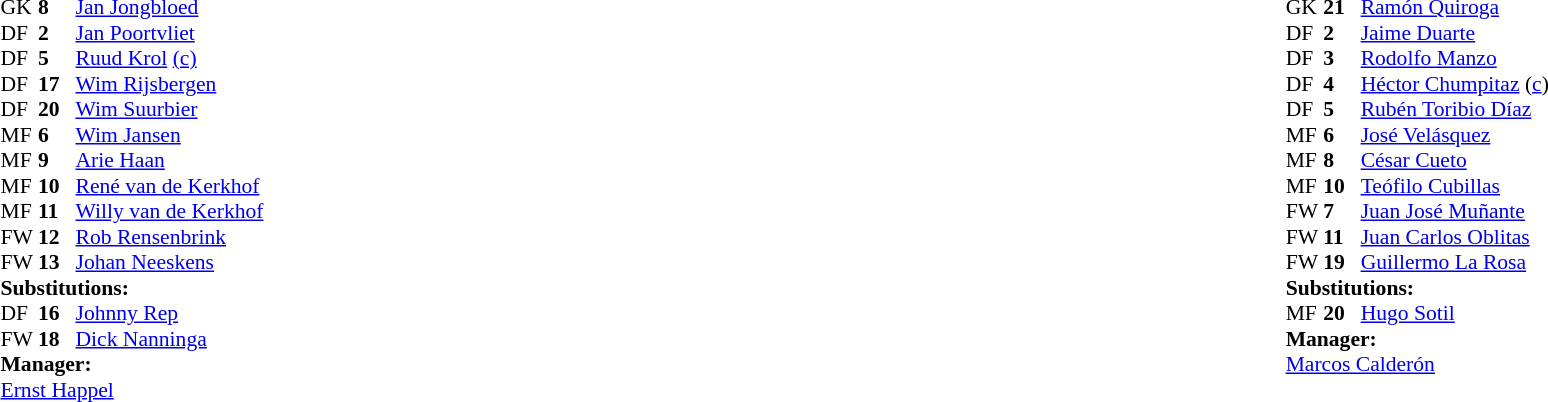<table width="100%">
<tr>
<td valign="top" width="50%"><br><table style="font-size: 90%" cellspacing="0" cellpadding="0">
<tr>
<th width="25"></th>
<th width="25"></th>
</tr>
<tr>
<td>GK</td>
<td><strong>8</strong></td>
<td><a href='#'>Jan Jongbloed</a></td>
</tr>
<tr>
<td>DF</td>
<td><strong>2</strong></td>
<td><a href='#'>Jan Poortvliet</a></td>
</tr>
<tr>
<td>DF</td>
<td><strong>5</strong></td>
<td><a href='#'>Ruud Krol</a> <a href='#'>(c)</a></td>
</tr>
<tr>
<td>DF</td>
<td><strong>17</strong></td>
<td><a href='#'>Wim Rijsbergen</a></td>
</tr>
<tr>
<td>DF</td>
<td><strong>20</strong></td>
<td><a href='#'>Wim Suurbier</a></td>
</tr>
<tr>
<td>MF</td>
<td><strong>6</strong></td>
<td><a href='#'>Wim Jansen</a></td>
</tr>
<tr>
<td>MF</td>
<td><strong>9</strong></td>
<td><a href='#'>Arie Haan</a></td>
</tr>
<tr>
<td>MF</td>
<td><strong>10</strong></td>
<td><a href='#'>René van de Kerkhof</a></td>
<td></td>
<td></td>
</tr>
<tr>
<td>MF</td>
<td><strong>11</strong></td>
<td><a href='#'>Willy van de Kerkhof</a></td>
</tr>
<tr>
<td>FW</td>
<td><strong>12</strong></td>
<td><a href='#'>Rob Rensenbrink</a></td>
</tr>
<tr>
<td>FW</td>
<td><strong>13</strong></td>
<td><a href='#'>Johan Neeskens</a></td>
<td></td>
<td></td>
</tr>
<tr>
<td colspan=3><strong>Substitutions:</strong></td>
</tr>
<tr>
<td>DF</td>
<td><strong>16</strong></td>
<td><a href='#'>Johnny Rep</a></td>
<td></td>
<td></td>
</tr>
<tr>
<td>FW</td>
<td><strong>18</strong></td>
<td><a href='#'>Dick Nanninga</a></td>
<td></td>
<td></td>
</tr>
<tr>
<td colspan=3><strong>Manager:</strong></td>
</tr>
<tr>
<td colspan=3> <a href='#'>Ernst Happel</a></td>
</tr>
</table>
</td>
<td valign="top" width="50%"><br><table style="font-size: 90%" cellspacing="0" cellpadding="0" align="center">
<tr>
<th width=25></th>
<th width=25></th>
</tr>
<tr>
<td>GK</td>
<td><strong>21</strong></td>
<td><a href='#'>Ramón Quiroga</a></td>
</tr>
<tr>
<td>DF</td>
<td><strong>2</strong></td>
<td><a href='#'>Jaime Duarte</a></td>
</tr>
<tr>
<td>DF</td>
<td><strong>3</strong></td>
<td><a href='#'>Rodolfo Manzo</a></td>
</tr>
<tr>
<td>DF</td>
<td><strong>4</strong></td>
<td><a href='#'>Héctor Chumpitaz</a> (<a href='#'>c</a>)</td>
</tr>
<tr>
<td>DF</td>
<td><strong>5</strong></td>
<td><a href='#'>Rubén Toribio Díaz</a></td>
</tr>
<tr>
<td>MF</td>
<td><strong>6</strong></td>
<td><a href='#'>José Velásquez</a></td>
</tr>
<tr>
<td>MF</td>
<td><strong>8</strong></td>
<td><a href='#'>César Cueto</a></td>
</tr>
<tr>
<td>MF</td>
<td><strong>10</strong></td>
<td><a href='#'>Teófilo Cubillas</a></td>
</tr>
<tr>
<td>FW</td>
<td><strong>7</strong></td>
<td><a href='#'>Juan José Muñante</a></td>
<td></td>
</tr>
<tr>
<td>FW</td>
<td><strong>11</strong></td>
<td><a href='#'>Juan Carlos Oblitas</a></td>
</tr>
<tr>
<td>FW</td>
<td><strong>19</strong></td>
<td><a href='#'>Guillermo La Rosa</a></td>
<td></td>
<td></td>
</tr>
<tr>
<td colspan=3><strong>Substitutions:</strong></td>
</tr>
<tr>
<td>MF</td>
<td><strong>20</strong></td>
<td><a href='#'>Hugo Sotil</a></td>
<td></td>
<td></td>
</tr>
<tr>
<td colspan=3><strong>Manager:</strong></td>
</tr>
<tr>
<td colspan=4><a href='#'>Marcos Calderón</a></td>
</tr>
</table>
</td>
</tr>
</table>
